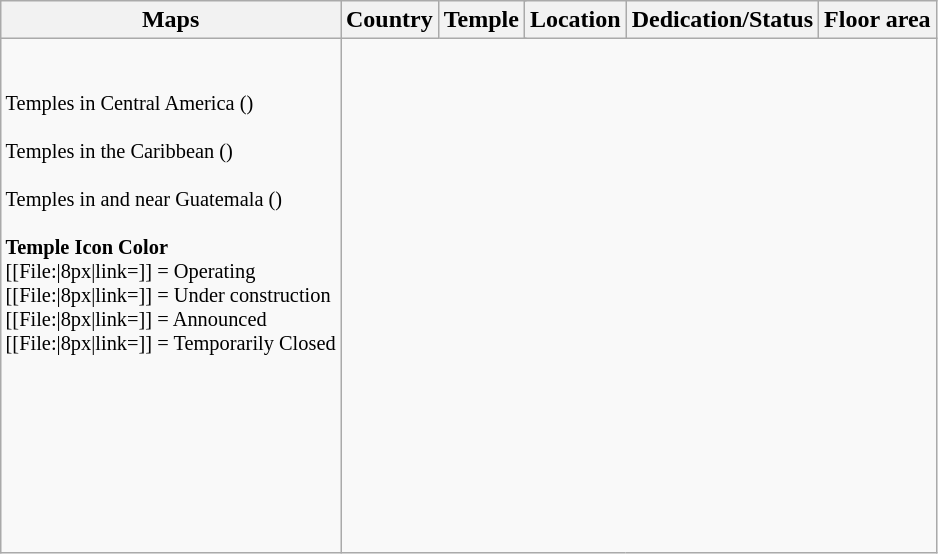<table border=1 class="wikitable">
<tr>
<th>Maps</th>
<th>Country</th>
<th colspan=3>Temple</th>
<th>Location</th>
<th>Dedication/Status</th>
<th>Floor area</th>
</tr>
<tr>
<td rowspan=28 style="font-size: 85%;"><br><br>Temples in Central America ()<br>
<br>
Temples in the Caribbean ()<br>
<br>
Temples in and near Guatemala ()<br><br><strong>Temple Icon Color</strong><br>
[[File:|8px|link=]] = Operating<br>
[[File:|8px|link=]] = Under construction<br>
[[File:|8px|link=]] = Announced<br>
[[File:|8px|link=]] = Temporarily Closed<br>
<br>

<br>

<br>





<br>
<br>

<br>
<br>
<br>
</td>
</tr>
</table>
